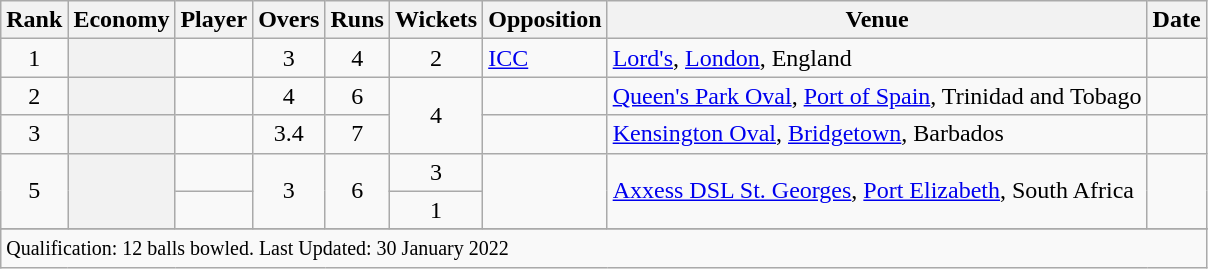<table class="wikitable plainrowheaders sortable">
<tr>
<th scope=col>Rank</th>
<th scope=col>Economy</th>
<th scope=col>Player</th>
<th scope=col>Overs</th>
<th scope=col>Runs</th>
<th scope=col>Wickets</th>
<th scope=col>Opposition</th>
<th scope=col>Venue</th>
<th scope=col>Date</th>
</tr>
<tr>
<td align=center>1</td>
<th scope=row style=text-align:center;></th>
<td></td>
<td align=center>3</td>
<td align=center>4</td>
<td align=center>2</td>
<td><a href='#'>ICC</a></td>
<td><a href='#'>Lord's</a>, <a href='#'>London</a>, England</td>
<td></td>
</tr>
<tr>
<td align=center>2</td>
<th scope=row style=text-align:center;></th>
<td></td>
<td align=center>4</td>
<td align=center>6</td>
<td align=center rowspan=2>4</td>
<td></td>
<td><a href='#'>Queen's Park Oval</a>, <a href='#'>Port of Spain</a>, Trinidad and Tobago</td>
<td></td>
</tr>
<tr>
<td align=center>3</td>
<th scope=row style=text-align:center;></th>
<td></td>
<td align=center>3.4</td>
<td align=center>7</td>
<td></td>
<td><a href='#'>Kensington Oval</a>, <a href='#'>Bridgetown</a>, Barbados</td>
<td></td>
</tr>
<tr>
<td align=center rowspan=2>5</td>
<th scope=row style=text-align:center; rowspan=2></th>
<td></td>
<td align=center rowspan=2>3</td>
<td align=center rowspan=2>6</td>
<td align=center>3</td>
<td rowspan=2></td>
<td rowspan=2><a href='#'>Axxess DSL St. Georges</a>, <a href='#'>Port Elizabeth</a>, South Africa</td>
<td rowspan=2></td>
</tr>
<tr>
<td></td>
<td align=center>1</td>
</tr>
<tr>
</tr>
<tr class=sortbottom>
<td colspan=9><small>Qualification: 12 balls bowled. Last Updated: 30 January 2022</small></td>
</tr>
</table>
